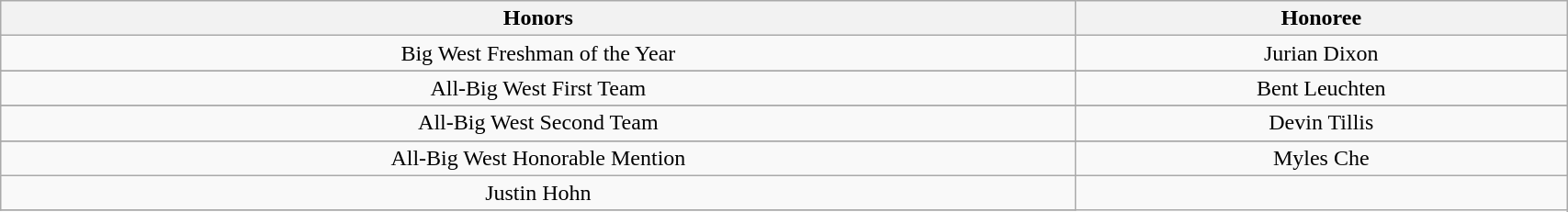<table class="wikitable" style="width: 90%;text-align: center;">
<tr>
<th style=>Honors</th>
<th style=>Honoree</th>
</tr>
<tr align="center">
<td rowspan="1">Big West Freshman of the Year</td>
<td>Jurian Dixon</td>
</tr>
<tr>
</tr>
<tr align="center">
<td rowspan="1">All-Big West First Team</td>
<td>Bent Leuchten</td>
</tr>
<tr>
</tr>
<tr align="center">
<td rowspan="1">All-Big West Second Team</td>
<td>Devin Tillis</td>
</tr>
<tr>
</tr>
<tr align="center">
<td rowspan="2">All-Big West Honorable Mention</td>
<td>Myles Che</td>
</tr>
<tr>
</tr>
<tr align="center">
<td>Justin Hohn</td>
</tr>
<tr>
</tr>
</table>
